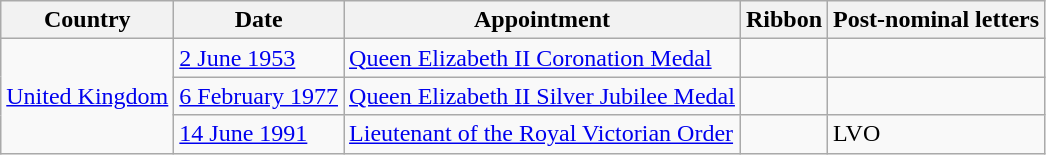<table class="wikitable sortable">
<tr>
<th>Country</th>
<th>Date</th>
<th>Appointment</th>
<th>Ribbon</th>
<th>Post-nominal letters</th>
</tr>
<tr>
<td rowspan="3"><a href='#'>United Kingdom</a></td>
<td><a href='#'>2 June 1953</a></td>
<td><a href='#'>Queen Elizabeth II Coronation Medal</a></td>
<td></td>
<td></td>
</tr>
<tr>
<td><a href='#'>6 February 1977</a></td>
<td><a href='#'>Queen Elizabeth II Silver Jubilee Medal</a></td>
<td></td>
<td></td>
</tr>
<tr>
<td><a href='#'>14 June 1991</a></td>
<td><a href='#'>Lieutenant of the Royal Victorian Order</a></td>
<td></td>
<td>LVO</td>
</tr>
</table>
